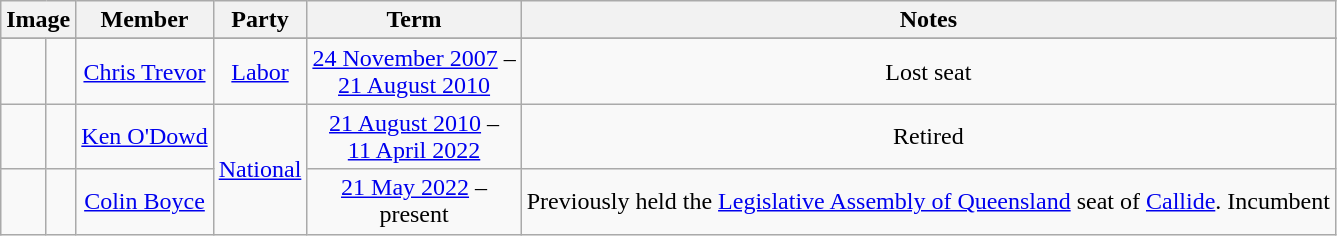<table class=wikitable style="text-align:center">
<tr>
<th colspan=2>Image</th>
<th>Member</th>
<th>Party</th>
<th>Term</th>
<th>Notes</th>
</tr>
<tr>
</tr>
<tr>
<td> </td>
<td></td>
<td><a href='#'>Chris Trevor</a><br></td>
<td><a href='#'>Labor</a></td>
<td nowrap><a href='#'>24 November 2007</a> –<br><a href='#'>21 August 2010</a></td>
<td>Lost seat</td>
</tr>
<tr>
<td> </td>
<td></td>
<td><a href='#'>Ken O'Dowd</a><br></td>
<td rowspan="2"><a href='#'>National</a></td>
<td nowrap><a href='#'>21 August 2010</a> –<br><a href='#'>11 April 2022</a></td>
<td>Retired</td>
</tr>
<tr>
<td> </td>
<td></td>
<td><a href='#'>Colin Boyce</a><br></td>
<td nowrap><a href='#'>21 May 2022</a> –<br>present</td>
<td>Previously held the <a href='#'>Legislative Assembly of Queensland</a> seat of <a href='#'>Callide</a>. Incumbent</td>
</tr>
</table>
